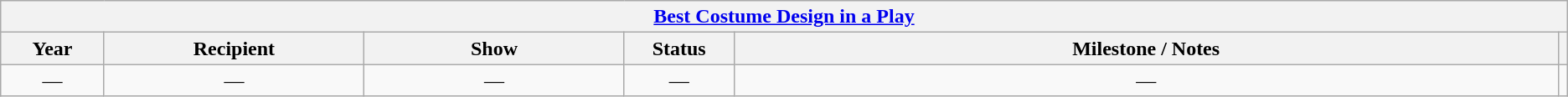<table class="wikitable sortable mw-collapsible" style="text-align: center">
<tr>
<th colspan="6" style="text-align:center;"><strong><a href='#'>Best Costume Design in a Play</a></strong></th>
</tr>
<tr style="background:#ebft5ff;">
<th style="width:075px;">Year</th>
<th style="width:200px;">Recipient</th>
<th style="width:200px;">Show</th>
<th style="width:080px;">Status</th>
<th style="width:650px;">Milestone / Notes</th>
<th></th>
</tr>
<tr>
<td>—</td>
<td>—</td>
<td>—</td>
<td>—</td>
<td>—</td>
<td></td>
</tr>
</table>
